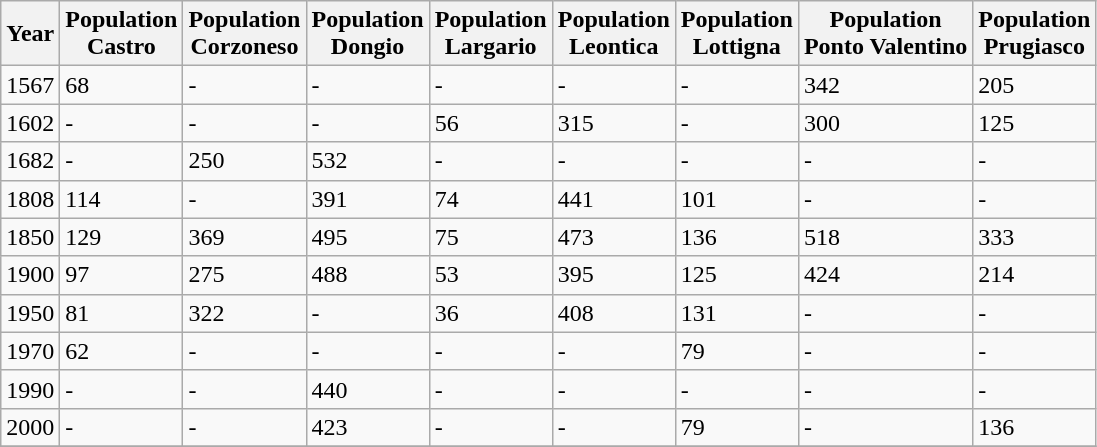<table class="wikitable">
<tr>
<th>Year</th>
<th>Population <br>Castro</th>
<th>Population <br>Corzoneso</th>
<th>Population <br>Dongio</th>
<th>Population <br>Largario</th>
<th>Population <br>Leontica</th>
<th>Population <br>Lottigna</th>
<th>Population <br>Ponto Valentino</th>
<th>Population <br>Prugiasco</th>
</tr>
<tr>
<td>1567</td>
<td>68</td>
<td>-</td>
<td>-</td>
<td>-</td>
<td>-</td>
<td>-</td>
<td>342</td>
<td>205</td>
</tr>
<tr>
<td>1602</td>
<td>-</td>
<td>-</td>
<td>-</td>
<td>56</td>
<td>315</td>
<td>-</td>
<td>300</td>
<td>125</td>
</tr>
<tr>
<td>1682</td>
<td>-</td>
<td>250</td>
<td>532</td>
<td>-</td>
<td>-</td>
<td>-</td>
<td>-</td>
<td>-</td>
</tr>
<tr>
<td>1808</td>
<td>114</td>
<td>-</td>
<td>391</td>
<td>74</td>
<td>441</td>
<td>101</td>
<td>-</td>
<td>-</td>
</tr>
<tr>
<td>1850</td>
<td>129</td>
<td>369</td>
<td>495</td>
<td>75</td>
<td>473</td>
<td>136</td>
<td>518</td>
<td>333</td>
</tr>
<tr>
<td>1900</td>
<td>97</td>
<td>275</td>
<td>488</td>
<td>53</td>
<td>395</td>
<td>125</td>
<td>424</td>
<td>214</td>
</tr>
<tr>
<td>1950</td>
<td>81</td>
<td>322</td>
<td>-</td>
<td>36</td>
<td>408</td>
<td>131</td>
<td>-</td>
<td>-</td>
</tr>
<tr>
<td>1970</td>
<td>62</td>
<td>-</td>
<td>-</td>
<td>-</td>
<td>-</td>
<td>79</td>
<td>-</td>
<td>-</td>
</tr>
<tr>
<td>1990</td>
<td>-</td>
<td>-</td>
<td>440</td>
<td>-</td>
<td>-</td>
<td>-</td>
<td>-</td>
<td>-</td>
</tr>
<tr>
<td>2000</td>
<td>-</td>
<td>-</td>
<td>423</td>
<td>-</td>
<td>-</td>
<td>79</td>
<td>-</td>
<td>136</td>
</tr>
<tr>
</tr>
</table>
